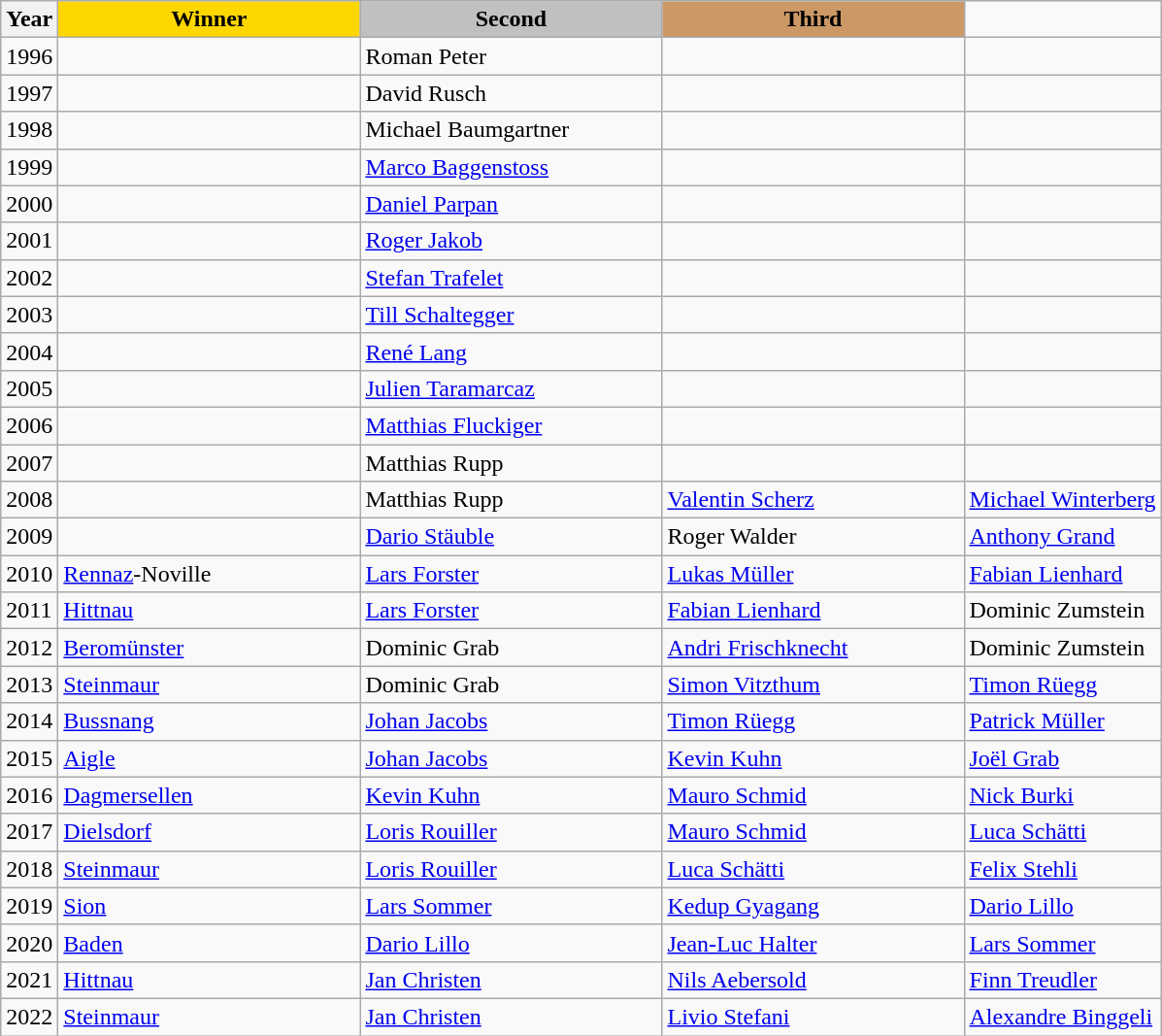<table class="wikitable sortable">
<tr>
<th>Year</th>
<th scope=col colspan=1 style="width:200px; background: gold;">Winner</th>
<th scope=col colspan=1 style="width:200px; background: silver;">Second</th>
<th scope=col colspan=1 style="width:200px; background: #cc9966;">Third</th>
</tr>
<tr>
<td>1996</td>
<td></td>
<td>Roman Peter</td>
<td></td>
<td></td>
</tr>
<tr>
<td>1997</td>
<td></td>
<td>David Rusch</td>
<td></td>
<td></td>
</tr>
<tr>
<td>1998</td>
<td></td>
<td>Michael Baumgartner</td>
<td></td>
<td></td>
</tr>
<tr>
<td>1999</td>
<td></td>
<td><a href='#'>Marco Baggenstoss</a></td>
<td></td>
<td></td>
</tr>
<tr>
<td>2000</td>
<td></td>
<td><a href='#'>Daniel Parpan</a></td>
<td></td>
<td></td>
</tr>
<tr>
<td>2001</td>
<td></td>
<td><a href='#'>Roger Jakob</a></td>
<td></td>
<td></td>
</tr>
<tr>
<td>2002</td>
<td></td>
<td><a href='#'>Stefan Trafelet</a></td>
<td></td>
<td></td>
</tr>
<tr>
<td>2003</td>
<td></td>
<td><a href='#'>Till Schaltegger</a></td>
<td></td>
<td></td>
</tr>
<tr>
<td>2004</td>
<td></td>
<td><a href='#'>René Lang</a></td>
<td></td>
<td></td>
</tr>
<tr>
<td>2005</td>
<td></td>
<td><a href='#'>Julien Taramarcaz</a></td>
<td></td>
<td></td>
</tr>
<tr>
<td>2006</td>
<td></td>
<td><a href='#'>Matthias Fluckiger</a></td>
<td></td>
<td></td>
</tr>
<tr>
<td>2007</td>
<td></td>
<td>Matthias Rupp</td>
<td></td>
<td></td>
</tr>
<tr>
<td>2008</td>
<td></td>
<td>Matthias Rupp</td>
<td><a href='#'>Valentin Scherz</a></td>
<td><a href='#'>Michael Winterberg</a></td>
</tr>
<tr>
<td>2009</td>
<td></td>
<td><a href='#'>Dario Stäuble</a></td>
<td>Roger Walder</td>
<td><a href='#'>Anthony Grand</a></td>
</tr>
<tr>
<td>2010</td>
<td><a href='#'>Rennaz</a>-Noville</td>
<td><a href='#'>Lars Forster</a></td>
<td><a href='#'>Lukas Müller</a></td>
<td><a href='#'>Fabian Lienhard</a></td>
</tr>
<tr>
<td>2011</td>
<td><a href='#'>Hittnau</a></td>
<td><a href='#'>Lars Forster</a></td>
<td><a href='#'>Fabian Lienhard</a></td>
<td>Dominic Zumstein</td>
</tr>
<tr>
<td>2012</td>
<td><a href='#'>Beromünster</a></td>
<td>Dominic Grab</td>
<td><a href='#'>Andri Frischknecht</a></td>
<td>Dominic Zumstein</td>
</tr>
<tr>
<td>2013</td>
<td><a href='#'>Steinmaur</a></td>
<td>Dominic Grab</td>
<td><a href='#'>Simon Vitzthum</a></td>
<td><a href='#'>Timon Rüegg</a></td>
</tr>
<tr>
<td>2014</td>
<td><a href='#'>Bussnang</a></td>
<td><a href='#'>Johan Jacobs</a></td>
<td><a href='#'>Timon Rüegg</a></td>
<td><a href='#'>Patrick Müller</a></td>
</tr>
<tr>
<td>2015</td>
<td><a href='#'>Aigle</a></td>
<td><a href='#'>Johan Jacobs</a></td>
<td><a href='#'>Kevin Kuhn</a></td>
<td><a href='#'>Joël Grab</a></td>
</tr>
<tr>
<td>2016</td>
<td><a href='#'>Dagmersellen</a></td>
<td><a href='#'>Kevin Kuhn</a></td>
<td><a href='#'>Mauro Schmid</a></td>
<td><a href='#'>Nick Burki</a></td>
</tr>
<tr>
<td>2017</td>
<td><a href='#'>Dielsdorf</a></td>
<td><a href='#'>Loris Rouiller</a></td>
<td><a href='#'>Mauro Schmid</a></td>
<td><a href='#'>Luca Schätti</a></td>
</tr>
<tr>
<td>2018</td>
<td><a href='#'>Steinmaur</a></td>
<td><a href='#'>Loris Rouiller</a></td>
<td><a href='#'>Luca Schätti</a></td>
<td><a href='#'>Felix Stehli</a></td>
</tr>
<tr>
<td>2019</td>
<td><a href='#'>Sion</a></td>
<td><a href='#'>Lars Sommer</a></td>
<td><a href='#'>Kedup Gyagang</a></td>
<td><a href='#'>Dario Lillo</a></td>
</tr>
<tr>
<td>2020</td>
<td><a href='#'>Baden</a></td>
<td><a href='#'>Dario Lillo</a></td>
<td><a href='#'>Jean-Luc Halter</a></td>
<td><a href='#'>Lars Sommer</a></td>
</tr>
<tr>
<td>2021</td>
<td><a href='#'>Hittnau</a></td>
<td><a href='#'>Jan Christen</a></td>
<td><a href='#'>Nils Aebersold</a></td>
<td><a href='#'>Finn Treudler</a></td>
</tr>
<tr>
<td>2022</td>
<td><a href='#'>Steinmaur</a></td>
<td><a href='#'>Jan Christen</a></td>
<td><a href='#'>Livio Stefani</a></td>
<td><a href='#'>Alexandre Binggeli</a></td>
</tr>
</table>
